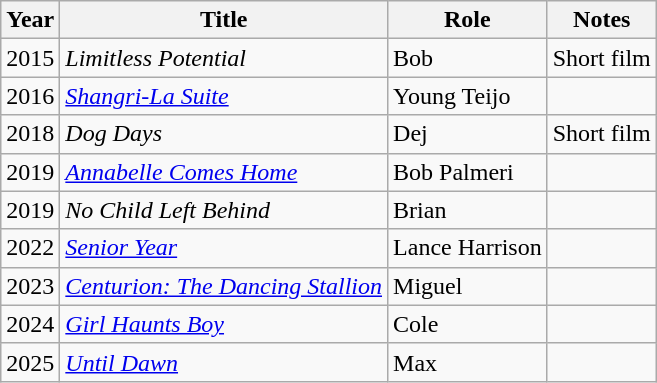<table class="wikitable sortable">
<tr>
<th>Year</th>
<th>Title</th>
<th class="unsortable">Role</th>
<th class="unsortable">Notes</th>
</tr>
<tr>
<td>2015</td>
<td><em>Limitless Potential</em></td>
<td>Bob</td>
<td>Short film</td>
</tr>
<tr>
<td>2016</td>
<td><em><a href='#'>Shangri-La Suite</a></em></td>
<td>Young Teijo</td>
<td></td>
</tr>
<tr>
<td>2018</td>
<td><em>Dog Days</em></td>
<td>Dej</td>
<td>Short film</td>
</tr>
<tr>
<td>2019</td>
<td><em><a href='#'>Annabelle Comes Home</a></em></td>
<td>Bob Palmeri</td>
<td></td>
</tr>
<tr>
<td>2019</td>
<td><em>No Child Left Behind</em></td>
<td>Brian</td>
<td></td>
</tr>
<tr>
<td>2022</td>
<td><em><a href='#'>Senior Year</a></em></td>
<td>Lance Harrison</td>
<td></td>
</tr>
<tr>
<td>2023</td>
<td><em><a href='#'>Centurion: The Dancing Stallion</a></em></td>
<td>Miguel</td>
<td></td>
</tr>
<tr>
<td>2024</td>
<td><em><a href='#'>Girl Haunts Boy</a></em></td>
<td>Cole</td>
<td></td>
</tr>
<tr>
<td>2025</td>
<td><em><a href='#'>Until Dawn</a></em></td>
<td>Max</td>
<td></td>
</tr>
</table>
